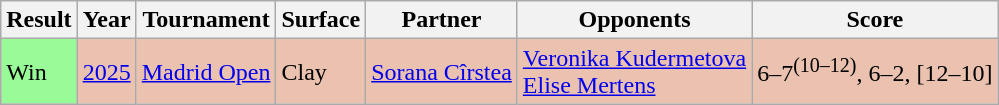<table class="wikitable">
<tr>
<th>Result</th>
<th>Year</th>
<th>Tournament</th>
<th>Surface</th>
<th>Partner</th>
<th>Opponents</th>
<th>Score</th>
</tr>
<tr style="background:#ebc2af;">
<td bgcolor=98fb98>Win</td>
<td><a href='#'>2025</a></td>
<td><a href='#'>Madrid Open</a></td>
<td>Clay</td>
<td> <a href='#'>Sorana Cîrstea</a></td>
<td> <a href='#'>Veronika Kudermetova</a> <br>  <a href='#'>Elise Mertens</a></td>
<td>6–7<sup>(10–12)</sup>, 6–2, [12–10]</td>
</tr>
</table>
